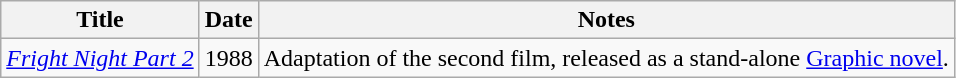<table class="wikitable">
<tr>
<th>Title</th>
<th>Date</th>
<th>Notes</th>
</tr>
<tr>
<td><em><a href='#'>Fright Night Part 2</a></em></td>
<td>1988</td>
<td>Adaptation of the second film, released as a stand-alone <a href='#'>Graphic novel</a>.</td>
</tr>
</table>
